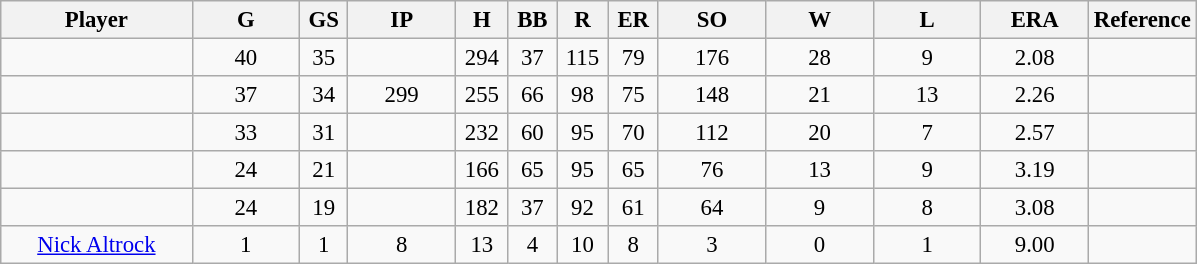<table class="wikitable sortable" style="text-align:center; font-size: 95%;">
<tr>
<th bgcolor="#DDDDFF" width="16%">Player</th>
<th bgcolor="#DDDDFF" width="9%">G</th>
<th>GS</th>
<th bgcolor="#DDDDFF" width="9%">IP</th>
<th>H</th>
<th>BB</th>
<th>R</th>
<th>ER</th>
<th bgcolor="#DDDDFF" width="9%">SO</th>
<th bgcolor="#DDDDFF" width="9%">W</th>
<th bgcolor="#DDDDFF" width="9%">L</th>
<th bgcolor="#DDDDFF" width="9%">ERA</th>
<th bgcolor="#DDDFFF" width="9%">Reference</th>
</tr>
<tr>
<td></td>
<td>40</td>
<td>35</td>
<td></td>
<td>294</td>
<td>37</td>
<td>115</td>
<td>79</td>
<td>176</td>
<td>28</td>
<td>9</td>
<td>2.08</td>
<td></td>
</tr>
<tr>
<td></td>
<td>37</td>
<td>34</td>
<td>299</td>
<td>255</td>
<td>66</td>
<td>98</td>
<td>75</td>
<td>148</td>
<td>21</td>
<td>13</td>
<td>2.26</td>
<td></td>
</tr>
<tr>
<td></td>
<td>33</td>
<td>31</td>
<td></td>
<td>232</td>
<td>60</td>
<td>95</td>
<td>70</td>
<td>112</td>
<td>20</td>
<td>7</td>
<td>2.57</td>
<td></td>
</tr>
<tr>
<td></td>
<td>24</td>
<td>21</td>
<td></td>
<td>166</td>
<td>65</td>
<td>95</td>
<td>65</td>
<td>76</td>
<td>13</td>
<td>9</td>
<td>3.19</td>
<td></td>
</tr>
<tr>
<td></td>
<td>24</td>
<td>19</td>
<td></td>
<td>182</td>
<td>37</td>
<td>92</td>
<td>61</td>
<td>64</td>
<td>9</td>
<td>8</td>
<td>3.08</td>
<td></td>
</tr>
<tr>
<td><a href='#'>Nick Altrock</a></td>
<td>1</td>
<td>1</td>
<td>8</td>
<td>13</td>
<td>4</td>
<td>10</td>
<td>8</td>
<td>3</td>
<td>0</td>
<td>1</td>
<td>9.00</td>
<td></td>
</tr>
</table>
